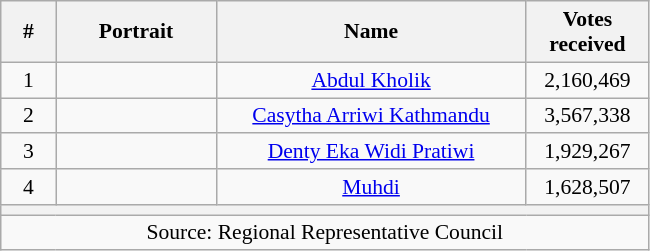<table class="wikitable sortable" style="text-align:center; font-size: 0.9em;">
<tr>
<th width="30">#</th>
<th width="100">Portrait</th>
<th width="200">Name</th>
<th width="75">Votes received</th>
</tr>
<tr>
<td>1</td>
<td></td>
<td><a href='#'>Abdul Kholik</a></td>
<td>2,160,469</td>
</tr>
<tr>
<td>2</td>
<td></td>
<td><a href='#'>Casytha Arriwi Kathmandu</a></td>
<td>3,567,338</td>
</tr>
<tr>
<td>3</td>
<td></td>
<td><a href='#'>Denty Eka Widi Pratiwi</a></td>
<td>1,929,267</td>
</tr>
<tr>
<td>4</td>
<td></td>
<td><a href='#'>Muhdi</a></td>
<td>1,628,507</td>
</tr>
<tr>
<th colspan="8"></th>
</tr>
<tr>
<td colspan="8">Source: Regional Representative Council</td>
</tr>
</table>
